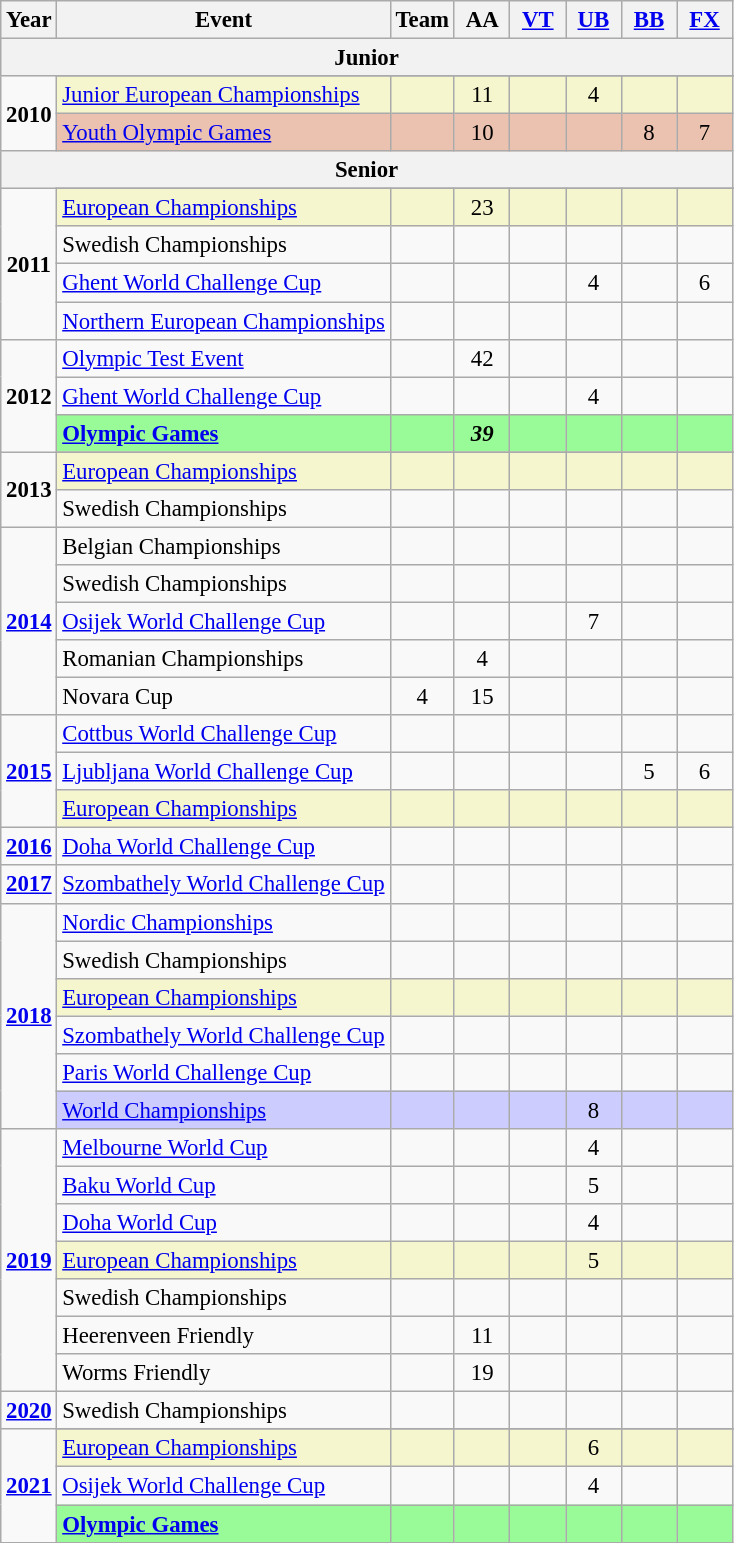<table class="wikitable" style="text-align:center; font-size:95%;">
<tr>
<th align=center>Year</th>
<th align=center>Event</th>
<th style="width:30px;">Team</th>
<th style="width:30px;">AA</th>
<th style="width:30px;"><a href='#'>VT</a></th>
<th style="width:30px;"><a href='#'>UB</a></th>
<th style="width:30px;"><a href='#'>BB</a></th>
<th style="width:30px;"><a href='#'>FX</a></th>
</tr>
<tr>
<th colspan="8"><strong>Junior</strong></th>
</tr>
<tr>
<td rowspan="3"><strong>2010</strong></td>
</tr>
<tr bgcolor="#f5f6ce">
<td align=left><a href='#'>Junior European Championships</a></td>
<td></td>
<td>11</td>
<td></td>
<td>4</td>
<td></td>
<td></td>
</tr>
<tr bgcolor=#EBC2AF>
<td align=left><a href='#'>Youth Olympic Games</a></td>
<td></td>
<td>10</td>
<td></td>
<td></td>
<td>8</td>
<td>7</td>
</tr>
<tr>
<th colspan="8"><strong>Senior</strong></th>
</tr>
<tr>
<td rowspan="5"><strong>2011</strong></td>
</tr>
<tr bgcolor="#f5f6ce">
<td align=left><a href='#'>European Championships</a></td>
<td></td>
<td>23</td>
<td></td>
<td></td>
<td></td>
<td></td>
</tr>
<tr>
<td align=left>Swedish Championships</td>
<td></td>
<td></td>
<td></td>
<td></td>
<td></td>
<td></td>
</tr>
<tr>
<td align=left><a href='#'>Ghent World Challenge Cup</a></td>
<td></td>
<td></td>
<td></td>
<td>4</td>
<td></td>
<td>6</td>
</tr>
<tr>
<td align=left><a href='#'>Northern European Championships</a></td>
<td></td>
<td></td>
<td></td>
<td></td>
<td></td>
<td></td>
</tr>
<tr>
<td rowspan="3"><strong>2012</strong></td>
<td align=left><a href='#'>Olympic Test Event</a></td>
<td></td>
<td>42</td>
<td></td>
<td></td>
<td></td>
<td></td>
</tr>
<tr>
<td align=left><a href='#'>Ghent World Challenge Cup</a></td>
<td></td>
<td></td>
<td></td>
<td>4</td>
<td></td>
<td></td>
</tr>
<tr bgcolor=98FB98>
<td align=left><strong><a href='#'>Olympic Games</a></strong></td>
<td></td>
<td><strong><em>39</em></strong></td>
<td></td>
<td></td>
<td></td>
<td></td>
</tr>
<tr>
<td rowspan="3"><strong>2013</strong></td>
</tr>
<tr bgcolor="#f5f6ce">
<td align=left><a href='#'>European Championships</a></td>
<td></td>
<td></td>
<td></td>
<td></td>
<td></td>
<td></td>
</tr>
<tr>
<td align=left>Swedish Championships</td>
<td></td>
<td></td>
<td></td>
<td></td>
<td></td>
<td></td>
</tr>
<tr>
<td rowspan="5"><strong><a href='#'>2014</a></strong></td>
<td align=left>Belgian Championships</td>
<td></td>
<td></td>
<td></td>
<td></td>
<td></td>
<td></td>
</tr>
<tr>
<td align=left>Swedish Championships</td>
<td></td>
<td></td>
<td></td>
<td></td>
<td></td>
<td></td>
</tr>
<tr>
<td align=left><a href='#'>Osijek World Challenge Cup</a></td>
<td></td>
<td></td>
<td></td>
<td>7</td>
<td></td>
<td></td>
</tr>
<tr>
<td align=left>Romanian Championships</td>
<td></td>
<td>4</td>
<td></td>
<td></td>
<td></td>
<td></td>
</tr>
<tr>
<td align=left>Novara Cup</td>
<td>4</td>
<td>15</td>
<td></td>
<td></td>
<td></td>
<td></td>
</tr>
<tr>
<td rowspan="3"><strong><a href='#'>2015</a></strong></td>
<td align=left><a href='#'>Cottbus World Challenge Cup</a></td>
<td></td>
<td></td>
<td></td>
<td></td>
<td></td>
<td></td>
</tr>
<tr>
<td align=left><a href='#'>Ljubljana World Challenge Cup</a></td>
<td></td>
<td></td>
<td></td>
<td></td>
<td>5</td>
<td>6</td>
</tr>
<tr bgcolor="#f5f6ce">
<td align=left><a href='#'>European Championships</a></td>
<td></td>
<td></td>
<td></td>
<td></td>
<td></td>
<td></td>
</tr>
<tr>
<td rowspan="1"><strong><a href='#'>2016</a></strong></td>
<td align=left><a href='#'>Doha World Challenge Cup</a></td>
<td></td>
<td></td>
<td></td>
<td></td>
<td></td>
<td></td>
</tr>
<tr>
<td rowspan="1"><strong><a href='#'>2017</a></strong></td>
<td align=left><a href='#'>Szombathely World Challenge Cup</a></td>
<td></td>
<td></td>
<td></td>
<td></td>
<td></td>
<td></td>
</tr>
<tr>
<td rowspan="6"><strong><a href='#'>2018</a></strong></td>
<td align=left><a href='#'>Nordic Championships</a></td>
<td></td>
<td></td>
<td></td>
<td></td>
<td></td>
<td></td>
</tr>
<tr>
<td align=left>Swedish Championships</td>
<td></td>
<td></td>
<td></td>
<td></td>
<td></td>
<td></td>
</tr>
<tr bgcolor="#f5f6ce">
<td align=left><a href='#'>European Championships</a></td>
<td></td>
<td></td>
<td></td>
<td></td>
<td></td>
<td></td>
</tr>
<tr>
<td align=left><a href='#'>Szombathely World Challenge Cup</a></td>
<td></td>
<td></td>
<td></td>
<td></td>
<td></td>
<td></td>
</tr>
<tr>
<td align=left><a href='#'>Paris World Challenge Cup</a></td>
<td></td>
<td></td>
<td></td>
<td></td>
<td></td>
<td></td>
</tr>
<tr bgcolor="#ccccff">
<td align=left><a href='#'>World Championships</a></td>
<td></td>
<td></td>
<td></td>
<td>8</td>
<td></td>
<td></td>
</tr>
<tr>
<td rowspan="7"><strong><a href='#'>2019</a></strong></td>
<td align=left><a href='#'>Melbourne World Cup</a></td>
<td></td>
<td></td>
<td></td>
<td>4</td>
<td></td>
<td></td>
</tr>
<tr>
<td align=left><a href='#'>Baku World Cup</a></td>
<td></td>
<td></td>
<td></td>
<td>5</td>
<td></td>
<td></td>
</tr>
<tr>
<td align=left><a href='#'>Doha World Cup</a></td>
<td></td>
<td></td>
<td></td>
<td>4</td>
<td></td>
<td></td>
</tr>
<tr bgcolor="#f5f6ce">
<td align=left><a href='#'>European Championships</a></td>
<td></td>
<td></td>
<td></td>
<td>5</td>
<td></td>
<td></td>
</tr>
<tr>
<td align=left>Swedish Championships</td>
<td></td>
<td></td>
<td></td>
<td></td>
<td></td>
<td></td>
</tr>
<tr>
<td align=left>Heerenveen Friendly</td>
<td></td>
<td>11</td>
<td></td>
<td></td>
<td></td>
<td></td>
</tr>
<tr>
<td align=left>Worms Friendly</td>
<td></td>
<td>19</td>
<td></td>
<td></td>
<td></td>
<td></td>
</tr>
<tr>
<td rowspan="1"><strong><a href='#'>2020</a></strong></td>
<td align=left>Swedish Championships</td>
<td></td>
<td></td>
<td></td>
<td></td>
<td></td>
<td></td>
</tr>
<tr>
<td rowspan="4"><strong><a href='#'>2021</a></strong></td>
</tr>
<tr bgcolor="#f5f6ce">
<td align=left><a href='#'>European Championships</a></td>
<td></td>
<td></td>
<td></td>
<td>6</td>
<td></td>
<td></td>
</tr>
<tr>
<td align=left><a href='#'>Osijek World Challenge Cup</a></td>
<td></td>
<td></td>
<td></td>
<td>4</td>
<td></td>
<td></td>
</tr>
<tr bgcolor=98FB98>
<td align=left><strong><a href='#'>Olympic Games</a></strong></td>
<td></td>
<td></td>
<td></td>
<td><strong></strong></td>
<td></td>
<td></td>
</tr>
</table>
